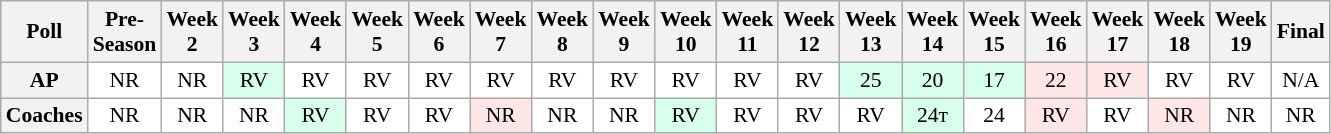<table class="wikitable" style="white-space:nowrap;font-size:90%">
<tr>
<th>Poll</th>
<th>Pre-<br>Season</th>
<th>Week<br>2</th>
<th>Week<br>3</th>
<th>Week<br>4</th>
<th>Week<br>5</th>
<th>Week<br>6</th>
<th>Week<br>7</th>
<th>Week<br>8</th>
<th>Week<br>9</th>
<th>Week<br>10</th>
<th>Week<br>11</th>
<th>Week<br>12</th>
<th>Week<br>13</th>
<th>Week<br>14</th>
<th>Week<br>15</th>
<th>Week<br>16</th>
<th>Week<br>17</th>
<th>Week<br>18</th>
<th>Week<br>19</th>
<th>Final</th>
</tr>
<tr style="text-align:center;">
<th>AP</th>
<td style="background:#FFF;">NR</td>
<td style="background:#FFF;">NR</td>
<td style="background:#D8FFEB;">RV</td>
<td style="background:#FFF;">RV</td>
<td style="background:#FFF;">RV</td>
<td style="background:#FFF;">RV</td>
<td style="background:#FFF;">RV</td>
<td style="background:#FFF;">RV</td>
<td style="background:#FFF;">RV</td>
<td style="background:#FFF;">RV</td>
<td style="background:#FFF;">RV</td>
<td style="background:#FFF;">RV</td>
<td style="background:#D8FFEB;">25</td>
<td style="background:#D8FFEB;">20</td>
<td style="background:#D8FFEB;">17</td>
<td style="background:#FFE6E6;">22</td>
<td style="background:#FFE6E6;">RV</td>
<td style="background:#FFF;">RV</td>
<td style="background:#FFF;">RV</td>
<td style="background:#FFF;">N/A</td>
</tr>
<tr style="text-align:center;">
<th>Coaches</th>
<td style="background:#FFF;">NR</td>
<td style="background:#FFF;">NR</td>
<td style="background:#FFF;">NR</td>
<td style="background:#D8FFEB;">RV</td>
<td style="background:#FFF;">RV</td>
<td style="background:#FFF;">RV</td>
<td style="background:#FFE6E6;">NR</td>
<td style="background:#FFF;">NR</td>
<td style="background:#FFF;">NR</td>
<td style="background:#D8FFEB;">RV</td>
<td style="background:#FFF;">RV</td>
<td style="background:#FFF;">RV</td>
<td style="background:#FFF;">RV</td>
<td style="background:#D8FFEB;">24т</td>
<td style="background:#FFF;">24</td>
<td style="background:#FFE6E6;">RV</td>
<td style="background:#FFF;">RV</td>
<td style="background:#FFE6E6;">NR</td>
<td style="background:#FFF;">NR</td>
<td style="background:#FFF;">NR</td>
</tr>
</table>
